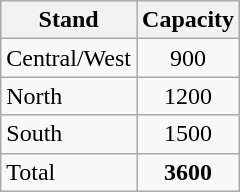<table class="wikitable">
<tr>
<th>Stand</th>
<th>Capacity</th>
</tr>
<tr>
<td>Central/West</td>
<td colspan="2" style="text-align: center;">900</td>
</tr>
<tr>
<td>North</td>
<td colspan="2" style="text-align: center;">1200</td>
</tr>
<tr>
<td>South</td>
<td colspan="2" style="text-align: center;">1500</td>
</tr>
<tr>
<td>Total</td>
<td colspan="2" style="text-align: center;"><strong>3600</strong></td>
</tr>
</table>
